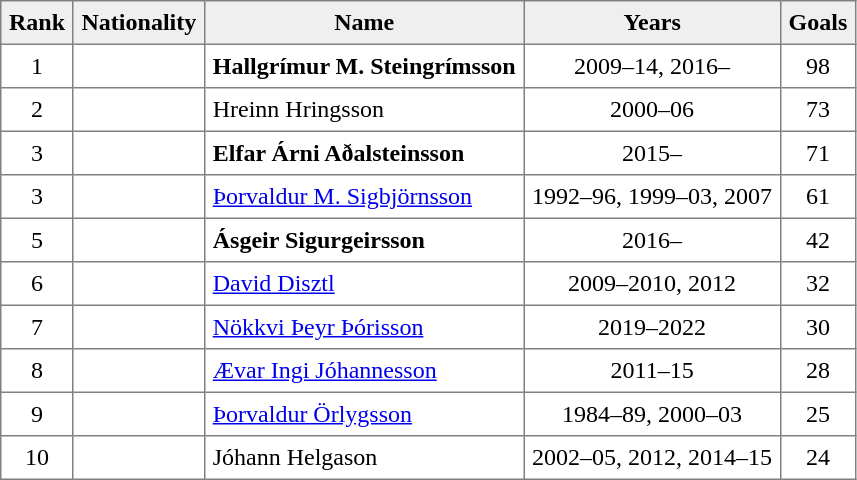<table style=border-collapse:collapse border=1 cellspacing=0 cellpadding=5>
<tr align=center bgcolor=#efefef>
<th>Rank</th>
<th>Nationality</th>
<th>Name</th>
<th>Years</th>
<th>Goals</th>
</tr>
<tr align=center>
<td>1</td>
<td></td>
<td align=left><strong>Hallgrímur M. Steingrímsson</strong></td>
<td>2009–14, 2016–</td>
<td>98</td>
</tr>
<tr align=center>
<td>2</td>
<td></td>
<td align=left>Hreinn Hringsson</td>
<td>2000–06</td>
<td>73</td>
</tr>
<tr align=center>
<td>3</td>
<td></td>
<td align=left><strong>Elfar Árni Aðalsteinsson</strong></td>
<td>2015–</td>
<td>71</td>
</tr>
<tr align=center>
<td>3</td>
<td></td>
<td align=left><a href='#'>Þorvaldur M. Sigbjörnsson</a></td>
<td>1992–96, 1999–03, 2007</td>
<td>61</td>
</tr>
<tr align=center>
<td>5</td>
<td></td>
<td align=left><strong>Ásgeir Sigurgeirsson</strong></td>
<td>2016–</td>
<td>42</td>
</tr>
<tr align=center>
<td>6</td>
<td></td>
<td align=left><a href='#'>David Disztl</a></td>
<td>2009–2010, 2012</td>
<td>32</td>
</tr>
<tr align=center>
<td>7</td>
<td></td>
<td align=left><a href='#'>Nökkvi Þeyr Þórisson</a></td>
<td>2019–2022</td>
<td>30</td>
</tr>
<tr align=center>
<td>8</td>
<td></td>
<td align=left><a href='#'>Ævar Ingi Jóhannesson</a></td>
<td>2011–15</td>
<td>28</td>
</tr>
<tr align=center>
<td>9</td>
<td></td>
<td align=left><a href='#'>Þorvaldur Örlygsson</a></td>
<td>1984–89, 2000–03</td>
<td>25</td>
</tr>
<tr align=center>
<td>10</td>
<td></td>
<td align=left>Jóhann Helgason</td>
<td>2002–05, 2012, 2014–15</td>
<td>24</td>
</tr>
</table>
